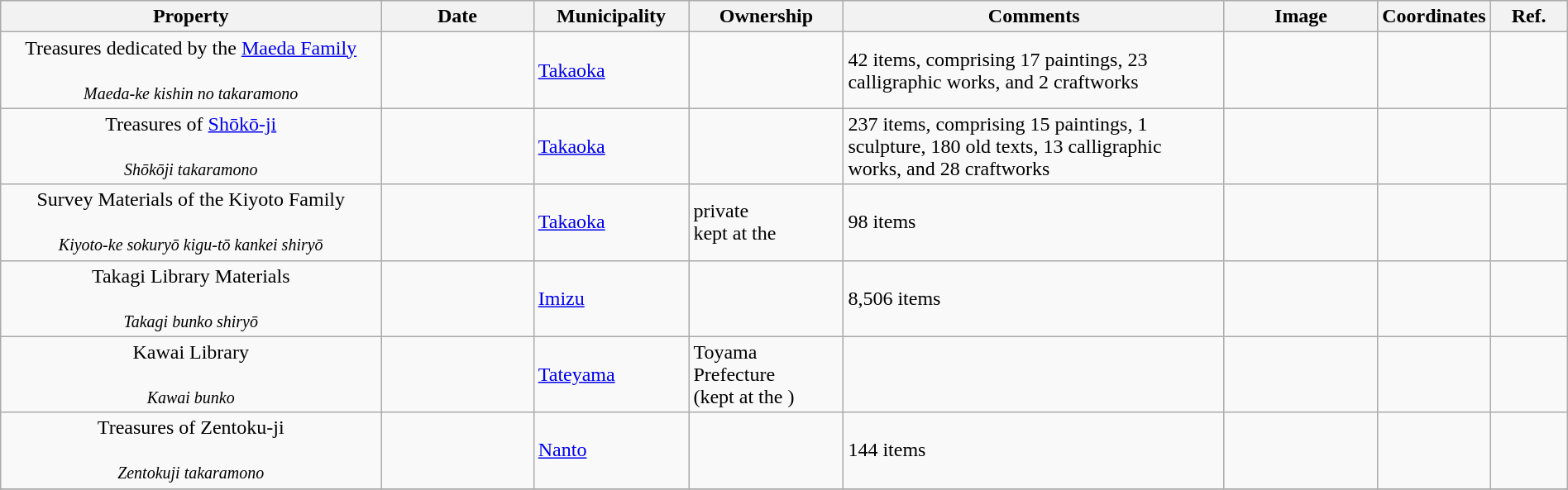<table class="wikitable sortable"  style="width:100%;">
<tr>
<th width="25%" align="left">Property</th>
<th width="10%" align="left">Date</th>
<th width="10%" align="left">Municipality</th>
<th width="10%" align="left">Ownership</th>
<th width="25%" align="left" class="unsortable">Comments</th>
<th width="10%" align="left" class="unsortable">Image</th>
<th width="5%" align="left" class="unsortable">Coordinates</th>
<th width="5%" align="left" class="unsortable">Ref.</th>
</tr>
<tr>
<td align="center">Treasures dedicated by the <a href='#'>Maeda Family</a><br><br><small><em>Maeda-ke kishin no takaramono</em></small></td>
<td></td>
<td><a href='#'>Takaoka</a></td>
<td></td>
<td>42 items, comprising 17 paintings, 23 calligraphic works, and 2 craftworks</td>
<td>  </td>
<td></td>
<td></td>
</tr>
<tr>
<td align="center">Treasures of <a href='#'>Shōkō-ji</a><br><br><small><em>Shōkōji takaramono</em></small></td>
<td></td>
<td><a href='#'>Takaoka</a></td>
<td></td>
<td>237 items, comprising 15 paintings, 1 sculpture, 180 old texts, 13 calligraphic works, and 28 craftworks</td>
<td> </td>
<td></td>
<td></td>
</tr>
<tr>
<td align="center">Survey Materials of the Kiyoto Family<br><br><small><em>Kiyoto-ke sokuryō kigu-tō kankei shiryō</em></small></td>
<td></td>
<td><a href='#'>Takaoka</a></td>
<td>private<br>kept at the </td>
<td>98 items</td>
<td></td>
<td></td>
<td></td>
</tr>
<tr>
<td align="center">Takagi Library Materials<br><br><small><em>Takagi bunko shiryō</em></small></td>
<td></td>
<td><a href='#'>Imizu</a></td>
<td></td>
<td>8,506 items</td>
<td></td>
<td></td>
<td></td>
</tr>
<tr>
<td align="center">Kawai Library<br><br><small><em>Kawai bunko</em></small></td>
<td></td>
<td><a href='#'>Tateyama</a></td>
<td>Toyama Prefecture<br>(kept at the )</td>
<td></td>
<td></td>
<td></td>
<td></td>
</tr>
<tr>
<td align="center">Treasures of Zentoku-ji<br><br><small><em>Zentokuji takaramono</em></small></td>
<td></td>
<td><a href='#'>Nanto</a></td>
<td></td>
<td>144 items</td>
<td></td>
<td></td>
<td></td>
</tr>
<tr>
</tr>
</table>
